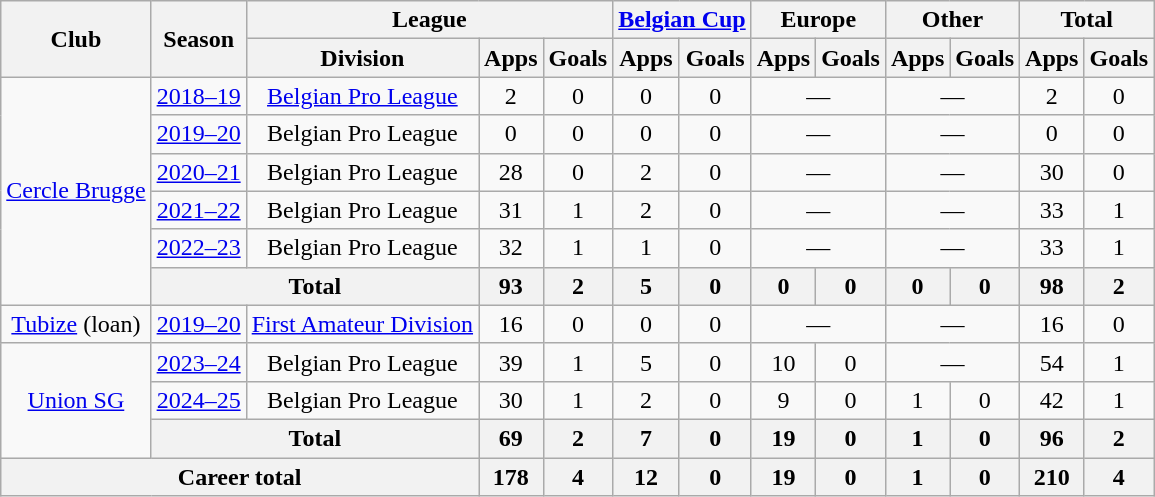<table class="wikitable" style="text-align:center">
<tr>
<th rowspan="2">Club</th>
<th rowspan="2">Season</th>
<th colspan="3">League</th>
<th colspan="2"><a href='#'>Belgian Cup</a></th>
<th colspan="2">Europe</th>
<th colspan="2">Other</th>
<th colspan="2">Total</th>
</tr>
<tr>
<th>Division</th>
<th>Apps</th>
<th>Goals</th>
<th>Apps</th>
<th>Goals</th>
<th>Apps</th>
<th>Goals</th>
<th>Apps</th>
<th>Goals</th>
<th>Apps</th>
<th>Goals</th>
</tr>
<tr>
<td rowspan="6"><a href='#'>Cercle Brugge</a></td>
<td><a href='#'>2018–19</a></td>
<td><a href='#'>Belgian Pro League</a></td>
<td>2</td>
<td>0</td>
<td>0</td>
<td>0</td>
<td colspan="2">—</td>
<td colspan="2">—</td>
<td>2</td>
<td>0</td>
</tr>
<tr>
<td><a href='#'>2019–20</a></td>
<td>Belgian Pro League</td>
<td>0</td>
<td>0</td>
<td>0</td>
<td>0</td>
<td colspan="2">—</td>
<td colspan="2">—</td>
<td>0</td>
<td>0</td>
</tr>
<tr>
<td><a href='#'>2020–21</a></td>
<td>Belgian Pro League</td>
<td>28</td>
<td>0</td>
<td>2</td>
<td>0</td>
<td colspan="2">—</td>
<td colspan="2">—</td>
<td>30</td>
<td>0</td>
</tr>
<tr>
<td><a href='#'>2021–22</a></td>
<td>Belgian Pro League</td>
<td>31</td>
<td>1</td>
<td>2</td>
<td>0</td>
<td colspan="2">—</td>
<td colspan="2">—</td>
<td>33</td>
<td>1</td>
</tr>
<tr>
<td><a href='#'>2022–23</a></td>
<td>Belgian Pro League</td>
<td>32</td>
<td>1</td>
<td>1</td>
<td>0</td>
<td colspan="2">—</td>
<td colspan="2">—</td>
<td>33</td>
<td>1</td>
</tr>
<tr>
<th colspan="2">Total</th>
<th>93</th>
<th>2</th>
<th>5</th>
<th>0</th>
<th>0</th>
<th>0</th>
<th>0</th>
<th>0</th>
<th>98</th>
<th>2</th>
</tr>
<tr>
<td><a href='#'>Tubize</a> (loan)</td>
<td><a href='#'>2019–20</a></td>
<td><a href='#'>First Amateur Division</a></td>
<td>16</td>
<td>0</td>
<td>0</td>
<td>0</td>
<td colspan="2">—</td>
<td colspan="2">—</td>
<td>16</td>
<td>0</td>
</tr>
<tr>
<td rowspan="3"><a href='#'>Union SG</a></td>
<td><a href='#'>2023–24</a></td>
<td>Belgian Pro League</td>
<td>39</td>
<td>1</td>
<td>5</td>
<td>0</td>
<td>10</td>
<td>0</td>
<td colspan="2">—</td>
<td>54</td>
<td>1</td>
</tr>
<tr>
<td><a href='#'>2024–25</a></td>
<td>Belgian Pro League</td>
<td>30</td>
<td>1</td>
<td>2</td>
<td>0</td>
<td>9</td>
<td>0</td>
<td>1</td>
<td>0</td>
<td>42</td>
<td>1</td>
</tr>
<tr>
<th colspan="2">Total</th>
<th>69</th>
<th>2</th>
<th>7</th>
<th>0</th>
<th>19</th>
<th>0</th>
<th>1</th>
<th>0</th>
<th>96</th>
<th>2</th>
</tr>
<tr>
<th colspan="3">Career total</th>
<th>178</th>
<th>4</th>
<th>12</th>
<th>0</th>
<th>19</th>
<th>0</th>
<th>1</th>
<th>0</th>
<th>210</th>
<th>4</th>
</tr>
</table>
